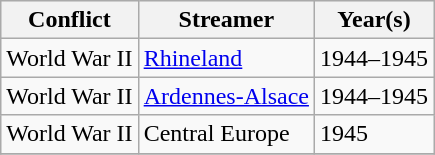<table class="wikitable" align="left">
<tr bgcolor="#efefef">
<th>Conflict</th>
<th>Streamer</th>
<th>Year(s)</th>
</tr>
<tr>
<td>World War II</td>
<td><a href='#'>Rhineland</a></td>
<td>1944–1945</td>
</tr>
<tr>
<td>World War II</td>
<td><a href='#'>Ardennes-Alsace</a></td>
<td>1944–1945</td>
</tr>
<tr>
<td>World War II</td>
<td>Central Europe</td>
<td>1945</td>
</tr>
<tr>
</tr>
</table>
